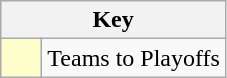<table class="wikitable" style="text-align: center;">
<tr>
<th colspan=2>Key</th>
</tr>
<tr>
<td style="background:#ffffcc; width:20px;"></td>
<td align=left>Teams to Playoffs</td>
</tr>
</table>
